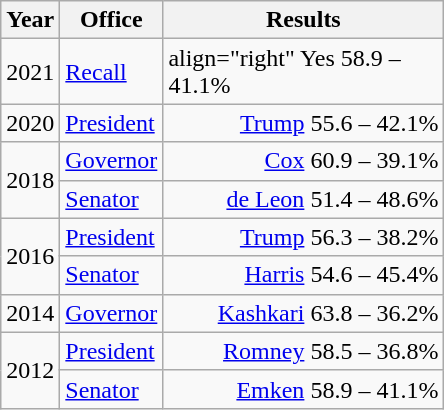<table class=wikitable>
<tr>
<th width="30">Year</th>
<th width="60">Office</th>
<th width="180">Results</th>
</tr>
<tr>
<td>2021</td>
<td><a href='#'>Recall</a></td>
<td>align="right"  Yes 58.9 – 41.1%</td>
</tr>
<tr>
<td>2020</td>
<td><a href='#'>President</a></td>
<td align="right" ><a href='#'>Trump</a> 55.6 – 42.1%</td>
</tr>
<tr>
<td rowspan="2">2018</td>
<td><a href='#'>Governor</a></td>
<td align="right" ><a href='#'>Cox</a> 60.9 – 39.1%</td>
</tr>
<tr>
<td><a href='#'>Senator</a></td>
<td align="right" ><a href='#'>de Leon</a> 51.4 – 48.6%</td>
</tr>
<tr>
<td rowspan="2">2016</td>
<td><a href='#'>President</a></td>
<td align="right" ><a href='#'>Trump</a> 56.3 – 38.2%</td>
</tr>
<tr>
<td><a href='#'>Senator</a></td>
<td align="right" ><a href='#'>Harris</a> 54.6 – 45.4%</td>
</tr>
<tr>
<td>2014</td>
<td><a href='#'>Governor</a></td>
<td align="right" ><a href='#'>Kashkari</a> 63.8 – 36.2%</td>
</tr>
<tr>
<td rowspan="2">2012</td>
<td><a href='#'>President</a></td>
<td align="right" ><a href='#'>Romney</a> 58.5 – 36.8%</td>
</tr>
<tr>
<td><a href='#'>Senator</a></td>
<td align="right" ><a href='#'>Emken</a> 58.9 – 41.1%</td>
</tr>
</table>
